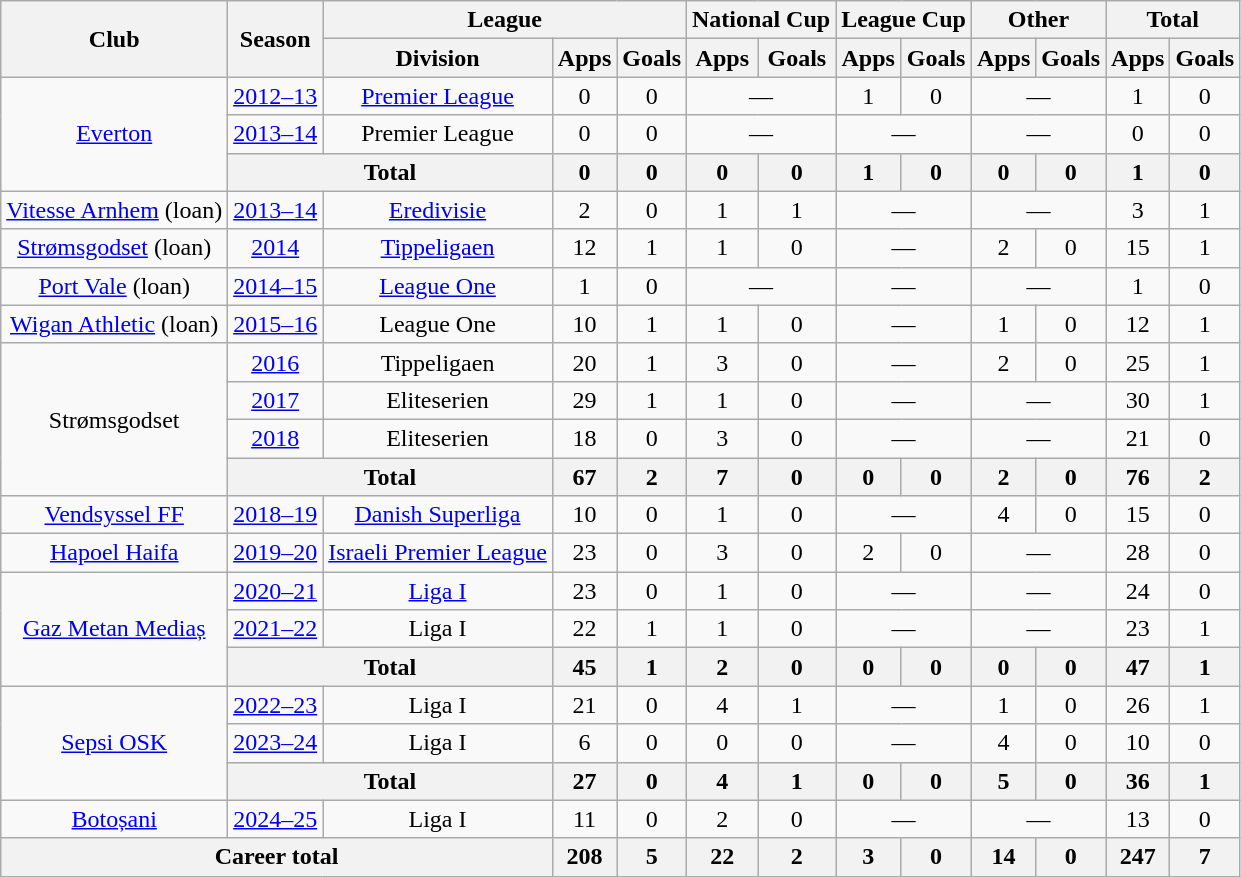<table class="wikitable" style="text-align:center">
<tr>
<th rowspan="2">Club</th>
<th rowspan="2">Season</th>
<th colspan="3">League</th>
<th colspan="2">National Cup</th>
<th colspan="2">League Cup</th>
<th colspan="2">Other</th>
<th colspan="2">Total</th>
</tr>
<tr>
<th>Division</th>
<th>Apps</th>
<th>Goals</th>
<th>Apps</th>
<th>Goals</th>
<th>Apps</th>
<th>Goals</th>
<th>Apps</th>
<th>Goals</th>
<th>Apps</th>
<th>Goals</th>
</tr>
<tr>
<td rowspan="3"><a href='#'>Everton</a></td>
<td><a href='#'>2012–13</a></td>
<td><a href='#'>Premier League</a></td>
<td>0</td>
<td>0</td>
<td colspan="2">—</td>
<td>1</td>
<td>0</td>
<td colspan="2">—</td>
<td>1</td>
<td>0</td>
</tr>
<tr>
<td><a href='#'>2013–14</a></td>
<td>Premier League</td>
<td>0</td>
<td>0</td>
<td colspan="2">—</td>
<td colspan="2">—</td>
<td colspan="2">—</td>
<td>0</td>
<td>0</td>
</tr>
<tr>
<th colspan="2">Total</th>
<th>0</th>
<th>0</th>
<th>0</th>
<th>0</th>
<th>1</th>
<th>0</th>
<th>0</th>
<th>0</th>
<th>1</th>
<th>0</th>
</tr>
<tr>
<td><a href='#'>Vitesse Arnhem</a> (loan)</td>
<td><a href='#'>2013–14</a></td>
<td><a href='#'>Eredivisie</a></td>
<td>2</td>
<td>0</td>
<td>1</td>
<td>1</td>
<td colspan="2">—</td>
<td colspan="2">—</td>
<td>3</td>
<td>1</td>
</tr>
<tr>
<td><a href='#'>Strømsgodset</a> (loan)</td>
<td><a href='#'>2014</a></td>
<td><a href='#'>Tippeligaen</a></td>
<td>12</td>
<td>1</td>
<td>1</td>
<td>0</td>
<td colspan="2">—</td>
<td>2</td>
<td>0</td>
<td>15</td>
<td>1</td>
</tr>
<tr>
<td><a href='#'>Port Vale</a> (loan)</td>
<td><a href='#'>2014–15</a></td>
<td><a href='#'>League One</a></td>
<td>1</td>
<td>0</td>
<td colspan="2">—</td>
<td colspan="2">—</td>
<td colspan="2">—</td>
<td>1</td>
<td>0</td>
</tr>
<tr>
<td><a href='#'>Wigan Athletic</a> (loan)</td>
<td><a href='#'>2015–16</a></td>
<td>League One</td>
<td>10</td>
<td>1</td>
<td>1</td>
<td>0</td>
<td colspan="2">—</td>
<td>1</td>
<td>0</td>
<td>12</td>
<td>1</td>
</tr>
<tr>
<td rowspan="4">Strømsgodset</td>
<td><a href='#'>2016</a></td>
<td>Tippeligaen</td>
<td>20</td>
<td>1</td>
<td>3</td>
<td>0</td>
<td colspan="2">—</td>
<td>2</td>
<td>0</td>
<td>25</td>
<td>1</td>
</tr>
<tr>
<td><a href='#'>2017</a></td>
<td>Eliteserien</td>
<td>29</td>
<td>1</td>
<td>1</td>
<td>0</td>
<td colspan="2">—</td>
<td colspan="2">—</td>
<td>30</td>
<td>1</td>
</tr>
<tr>
<td><a href='#'>2018</a></td>
<td>Eliteserien</td>
<td>18</td>
<td>0</td>
<td>3</td>
<td>0</td>
<td colspan="2">—</td>
<td colspan="2">—</td>
<td>21</td>
<td>0</td>
</tr>
<tr>
<th colspan="2">Total</th>
<th>67</th>
<th>2</th>
<th>7</th>
<th>0</th>
<th>0</th>
<th>0</th>
<th>2</th>
<th>0</th>
<th>76</th>
<th>2</th>
</tr>
<tr>
<td><a href='#'>Vendsyssel FF</a></td>
<td><a href='#'>2018–19</a></td>
<td><a href='#'>Danish Superliga</a></td>
<td>10</td>
<td>0</td>
<td>1</td>
<td>0</td>
<td colspan="2">—</td>
<td>4</td>
<td>0</td>
<td>15</td>
<td>0</td>
</tr>
<tr>
<td><a href='#'>Hapoel Haifa</a></td>
<td><a href='#'>2019–20</a></td>
<td><a href='#'>Israeli Premier League</a></td>
<td>23</td>
<td>0</td>
<td>3</td>
<td>0</td>
<td>2</td>
<td>0</td>
<td colspan="2">—</td>
<td>28</td>
<td>0</td>
</tr>
<tr>
<td rowspan="3"><a href='#'>Gaz Metan Mediaș</a></td>
<td><a href='#'>2020–21</a></td>
<td><a href='#'>Liga I</a></td>
<td>23</td>
<td>0</td>
<td>1</td>
<td>0</td>
<td colspan="2">—</td>
<td colspan="2">—</td>
<td>24</td>
<td>0</td>
</tr>
<tr>
<td><a href='#'>2021–22</a></td>
<td>Liga I</td>
<td>22</td>
<td>1</td>
<td>1</td>
<td>0</td>
<td colspan="2">—</td>
<td colspan="2">—</td>
<td>23</td>
<td>1</td>
</tr>
<tr>
<th colspan="2">Total</th>
<th>45</th>
<th>1</th>
<th>2</th>
<th>0</th>
<th>0</th>
<th>0</th>
<th>0</th>
<th>0</th>
<th>47</th>
<th>1</th>
</tr>
<tr>
<td rowspan="3"><a href='#'>Sepsi OSK</a></td>
<td><a href='#'>2022–23</a></td>
<td>Liga I</td>
<td>21</td>
<td>0</td>
<td>4</td>
<td>1</td>
<td colspan="2">—</td>
<td>1</td>
<td>0</td>
<td>26</td>
<td>1</td>
</tr>
<tr>
<td><a href='#'>2023–24</a></td>
<td>Liga I</td>
<td>6</td>
<td>0</td>
<td>0</td>
<td>0</td>
<td colspan="2">—</td>
<td>4</td>
<td>0</td>
<td>10</td>
<td>0</td>
</tr>
<tr>
<th colspan="2">Total</th>
<th>27</th>
<th>0</th>
<th>4</th>
<th>1</th>
<th>0</th>
<th>0</th>
<th>5</th>
<th>0</th>
<th>36</th>
<th>1</th>
</tr>
<tr>
<td><a href='#'>Botoșani</a></td>
<td><a href='#'>2024–25</a></td>
<td>Liga I</td>
<td>11</td>
<td>0</td>
<td>2</td>
<td>0</td>
<td colspan="2">—</td>
<td colspan="2">—</td>
<td>13</td>
<td>0</td>
</tr>
<tr>
<th colspan="3">Career total</th>
<th>208</th>
<th>5</th>
<th>22</th>
<th>2</th>
<th>3</th>
<th>0</th>
<th>14</th>
<th>0</th>
<th>247</th>
<th>7</th>
</tr>
</table>
